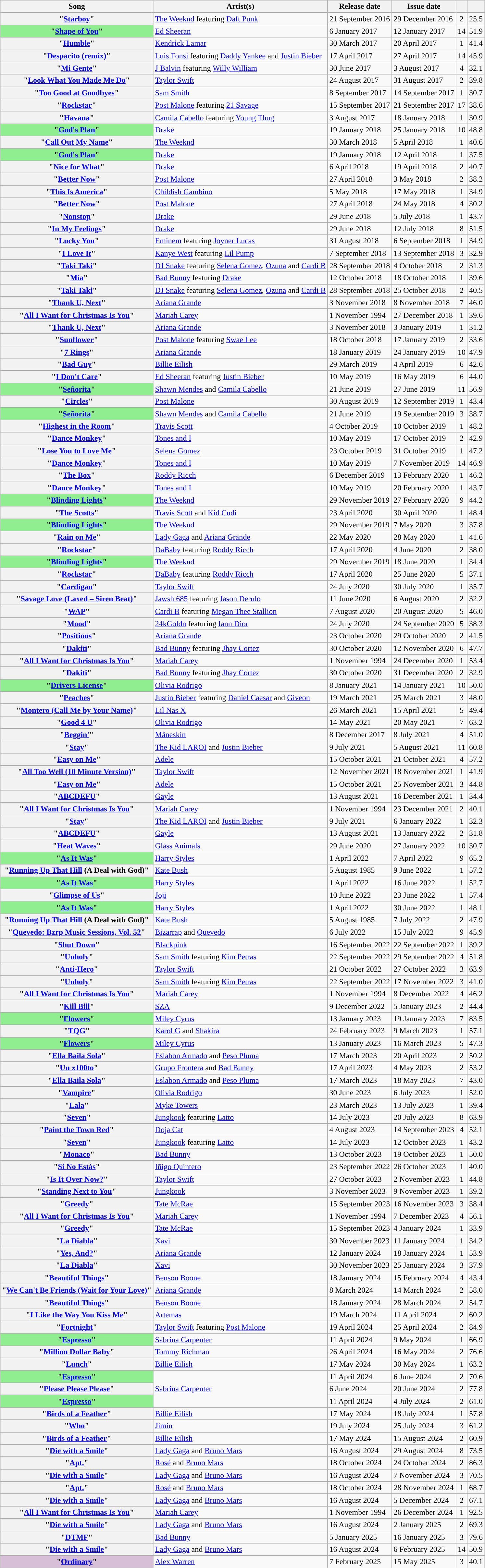<table class="wikitable sortable plainrowheaders">
<tr>
<th>Song</th>
<th>Artist(s)</th>
<th>Release date</th>
<th>Issue date</th>
<th></th>
<th></th>
</tr>
<tr>
<th scope="row">"<a href='#'>Starboy</a>"</th>
<td><a href='#'>The Weeknd</a> featuring <a href='#'>Daft Punk</a></td>
<td>21 September 2016</td>
<td>29 December 2016</td>
<td align=center>2</td>
<td align=center>25.5</td>
</tr>
<tr>
<th scope="row" style="background-color:lightgreen;">"<a href='#'>Shape of You</a>" </th>
<td><a href='#'>Ed Sheeran</a></td>
<td>6 January 2017</td>
<td>12 January 2017</td>
<td align=center>14</td>
<td align=center>51.9</td>
</tr>
<tr>
<th scope="row">"<a href='#'>Humble</a>"</th>
<td><a href='#'>Kendrick Lamar</a></td>
<td>30 March 2017</td>
<td>20 April 2017</td>
<td align=center>1</td>
<td align=center>41.4</td>
</tr>
<tr>
<th scope="row">"<a href='#'>Despacito (remix)</a>"</th>
<td><a href='#'>Luis Fonsi</a> featuring <a href='#'>Daddy Yankee</a> and <a href='#'>Justin Bieber</a></td>
<td>17 April 2017</td>
<td>27 April 2017</td>
<td align=center>14</td>
<td align=center>45.9</td>
</tr>
<tr>
<th scope="row">"<a href='#'>Mi Gente</a>"</th>
<td><a href='#'>J Balvin</a> featuring <a href='#'>Willy William</a></td>
<td>30 June 2017</td>
<td>3 August 2017</td>
<td align=center>4</td>
<td align=center>32.1</td>
</tr>
<tr>
<th scope="row">"<a href='#'>Look What You Made Me Do</a>"</th>
<td><a href='#'>Taylor Swift</a></td>
<td>24 August 2017</td>
<td>31 August 2017</td>
<td align=center>2</td>
<td align=center>39.8</td>
</tr>
<tr>
<th scope="row">"<a href='#'>Too Good at Goodbyes</a>"</th>
<td><a href='#'>Sam Smith</a></td>
<td>8 September 2017</td>
<td>14 September 2017</td>
<td align=center>1</td>
<td align=center>30.7</td>
</tr>
<tr>
<th scope="row">"<a href='#'>Rockstar</a>"</th>
<td><a href='#'>Post Malone</a> featuring <a href='#'>21 Savage</a></td>
<td>15 September 2017</td>
<td>21 September 2017</td>
<td align=center>17</td>
<td align=center>38.6</td>
</tr>
<tr>
<th scope="row">"<a href='#'>Havana</a>"</th>
<td><a href='#'>Camila Cabello</a> featuring <a href='#'>Young Thug</a></td>
<td>3 August 2017</td>
<td>18 January 2018</td>
<td align=center>1</td>
<td align=center>30.9</td>
</tr>
<tr>
<th scope="row" style="background-color:lightgreen;">"<a href='#'>God's Plan</a>"  </th>
<td><a href='#'>Drake</a></td>
<td>19 January 2018</td>
<td>25 January 2018</td>
<td align=center>10</td>
<td style="text-align:center;">48.8</td>
</tr>
<tr>
<th scope="row">"<a href='#'>Call Out My Name</a>"</th>
<td><a href='#'>The Weeknd</a></td>
<td>30 March 2018</td>
<td>5 April 2018</td>
<td align=center>1</td>
<td align=center>40.6</td>
</tr>
<tr>
<th scope="row" style="background-color:lightgreen;">"<a href='#'>God's Plan</a>"  </th>
<td><a href='#'>Drake</a></td>
<td>19 January 2018</td>
<td>12 April 2018</td>
<td align=center>1</td>
<td style="text-align:center;">37.5</td>
</tr>
<tr>
<th scope="row">"<a href='#'>Nice for What</a>"</th>
<td><a href='#'>Drake</a></td>
<td>6 April 2018</td>
<td>19 April 2018</td>
<td align=center>2</td>
<td align=center>40.7</td>
</tr>
<tr>
<th scope="row">"<a href='#'>Better Now</a>"</th>
<td><a href='#'>Post Malone</a></td>
<td>27 April 2018</td>
<td>3 May 2018</td>
<td align=center>2</td>
<td style="text-align:center;">38.2</td>
</tr>
<tr>
<th scope="row">"<a href='#'>This Is America</a>"</th>
<td><a href='#'>Childish Gambino</a></td>
<td>5 May 2018</td>
<td>17 May 2018</td>
<td align=center>1</td>
<td align=center>34.9</td>
</tr>
<tr>
<th scope="row">"<a href='#'>Better Now</a>" </th>
<td><a href='#'>Post Malone</a></td>
<td>27 April 2018</td>
<td>24 May 2018</td>
<td align=center>4</td>
<td style="text-align:center;">30.2</td>
</tr>
<tr>
<th scope="row">"<a href='#'>Nonstop</a>"</th>
<td><a href='#'>Drake</a></td>
<td>29 June 2018</td>
<td>5 July 2018</td>
<td style="text-align:center;">1</td>
<td style="text-align:center;">43.7</td>
</tr>
<tr>
<th scope="row">"<a href='#'>In My Feelings</a>"</th>
<td><a href='#'>Drake</a></td>
<td>29 June 2018</td>
<td>12 July 2018</td>
<td style="text-align:center;">8</td>
<td style="text-align:center;">51.5</td>
</tr>
<tr>
<th scope="row">"<a href='#'>Lucky You</a>"</th>
<td><a href='#'>Eminem</a> featuring <a href='#'>Joyner Lucas</a></td>
<td>31 August 2018</td>
<td>6 September 2018</td>
<td style="text-align:center;">1</td>
<td style="text-align:center;">34.9</td>
</tr>
<tr>
<th scope="row">"<a href='#'>I Love It</a>"</th>
<td><a href='#'>Kanye West</a> featuring <a href='#'>Lil Pump</a></td>
<td>7 September 2018</td>
<td>13 September 2018</td>
<td style="text-align:center;">3</td>
<td style="text-align:center;">32.9</td>
</tr>
<tr>
<th scope="row">"<a href='#'>Taki Taki</a>"</th>
<td><a href='#'>DJ Snake</a> featuring <a href='#'>Selena Gomez</a>, <a href='#'>Ozuna</a> and <a href='#'>Cardi B</a></td>
<td>28 September 2018</td>
<td>4 October 2018</td>
<td style="text-align:center;">2</td>
<td style="text-align:center;">31.3</td>
</tr>
<tr>
<th scope="row">"<a href='#'>Mia</a>"</th>
<td><a href='#'>Bad Bunny</a> featuring <a href='#'>Drake</a></td>
<td>12 October 2018</td>
<td>18 October 2018</td>
<td style="text-align:center;">1</td>
<td style="text-align:center;">39.6</td>
</tr>
<tr>
<th scope="row">"<a href='#'>Taki Taki</a>" </th>
<td><a href='#'>DJ Snake</a> featuring <a href='#'>Selena Gomez</a>, <a href='#'>Ozuna</a> and <a href='#'>Cardi B</a></td>
<td>28 September 2018</td>
<td>25 October 2018</td>
<td style="text-align:center;">2</td>
<td style="text-align:center;">40.5</td>
</tr>
<tr>
<th scope="row">"<a href='#'>Thank U, Next</a>"</th>
<td><a href='#'>Ariana Grande</a></td>
<td>3 November 2018</td>
<td>8 November 2018</td>
<td style="text-align:center;">7</td>
<td style="text-align:center;">46.0</td>
</tr>
<tr>
<th scope="row">"<a href='#'>All I Want for Christmas Is You</a>"</th>
<td><a href='#'>Mariah Carey</a></td>
<td>1 November 1994</td>
<td>27 December 2018</td>
<td style="text-align:center;">1</td>
<td style="text-align:center;">39.6</td>
</tr>
<tr>
<th scope="row">"<a href='#'>Thank U, Next</a>" </th>
<td><a href='#'>Ariana Grande</a></td>
<td>3 November 2018</td>
<td>3 January 2019</td>
<td style="text-align:center;">1</td>
<td style="text-align:center;">31.2</td>
</tr>
<tr>
<th scope="row">"<a href='#'>Sunflower</a>"</th>
<td><a href='#'>Post Malone</a> featuring <a href='#'>Swae Lee</a></td>
<td>18 October 2018</td>
<td>17 January 2019</td>
<td style="text-align:center;">2</td>
<td style="text-align:center;">33.6</td>
</tr>
<tr>
<th scope="row">"<a href='#'>7 Rings</a>"</th>
<td><a href='#'>Ariana Grande</a></td>
<td>18 January 2019</td>
<td>24 January 2019</td>
<td style="text-align:center;">10</td>
<td style="text-align:center;">47.9</td>
</tr>
<tr>
<th scope="row">"<a href='#'>Bad Guy</a>"</th>
<td><a href='#'>Billie Eilish</a></td>
<td>29 March 2019</td>
<td>4 April 2019</td>
<td style="text-align:center;">6</td>
<td style="text-align:center;">42.6</td>
</tr>
<tr>
<th scope="row">"<a href='#'>I Don't Care</a>"</th>
<td><a href='#'>Ed Sheeran</a> featuring <a href='#'>Justin Bieber</a></td>
<td>10 May 2019</td>
<td>16 May 2019</td>
<td style="text-align:center;">6</td>
<td style="text-align:center;">44.0</td>
</tr>
<tr>
<th scope="row" style="background-color:lightgreen;">"<a href='#'>Señorita</a>" </th>
<td><a href='#'>Shawn Mendes</a> and <a href='#'>Camila Cabello</a></td>
<td>21 June 2019</td>
<td>27 June 2019</td>
<td style="text-align:center;">11</td>
<td style="text-align:center;">56.9</td>
</tr>
<tr>
<th scope="row">"<a href='#'>Circles</a>"</th>
<td><a href='#'>Post Malone</a></td>
<td>30 August 2019</td>
<td>12 September 2019</td>
<td style="text-align:center;">1</td>
<td style="text-align:center;">43.4</td>
</tr>
<tr>
<th scope="row" style="background-color:lightgreen;">"<a href='#'>Señorita</a>"  </th>
<td><a href='#'>Shawn Mendes</a> and <a href='#'>Camila Cabello</a></td>
<td>21 June 2019</td>
<td>19 September 2019</td>
<td style="text-align:center;">3</td>
<td style="text-align:center;">38.7</td>
</tr>
<tr>
<th scope="row">"<a href='#'>Highest in the Room</a>"</th>
<td><a href='#'>Travis Scott</a></td>
<td>4 October 2019</td>
<td>10 October 2019</td>
<td style="text-align:center;">1</td>
<td style="text-align:center;">48.2</td>
</tr>
<tr>
<th scope="row">"<a href='#'>Dance Monkey</a>"</th>
<td><a href='#'>Tones and I</a></td>
<td>10 May 2019</td>
<td>17 October 2019</td>
<td style="text-align:center;">2</td>
<td style="text-align:center;">42.9</td>
</tr>
<tr>
<th scope="row">"<a href='#'>Lose You to Love Me</a>"</th>
<td><a href='#'>Selena Gomez</a></td>
<td>23 October 2019</td>
<td>31 October 2019</td>
<td style="text-align:center;">1</td>
<td style="text-align:center;">47.2</td>
</tr>
<tr>
<th scope="row">"<a href='#'>Dance Monkey</a>" </th>
<td><a href='#'>Tones and I</a></td>
<td>10 May 2019</td>
<td>7 November 2019</td>
<td style="text-align:center;">14</td>
<td style="text-align:center;">46.9</td>
</tr>
<tr>
<th scope="row">"<a href='#'>The Box</a>"</th>
<td><a href='#'>Roddy Ricch</a></td>
<td>6 December 2019</td>
<td>13 February 2020</td>
<td style="text-align:center;">1</td>
<td style="text-align:center;">46.2</td>
</tr>
<tr>
<th scope="row">"<a href='#'>Dance Monkey</a>" </th>
<td><a href='#'>Tones and I</a></td>
<td>10 May 2019</td>
<td>20 February 2020</td>
<td style="text-align:center;">1</td>
<td style="text-align:center;">43.7</td>
</tr>
<tr>
<th scope="row" style="background-color:lightgreen;">"<a href='#'>Blinding Lights</a>" </th>
<td><a href='#'>The Weeknd</a></td>
<td>29 November 2019</td>
<td>27 February 2020</td>
<td style="text-align:center;">9</td>
<td style="text-align:center;">44.2</td>
</tr>
<tr>
<th scope="row">"<a href='#'>The Scotts</a>"</th>
<td><a href='#'>Travis Scott</a> and <a href='#'>Kid Cudi</a></td>
<td>23 April 2020</td>
<td>30 April 2020</td>
<td style="text-align:center;">1</td>
<td style="text-align:center;">48.4</td>
</tr>
<tr>
<th scope="row" style="background-color:lightgreen;">"<a href='#'>Blinding Lights</a>"  </th>
<td><a href='#'>The Weeknd</a></td>
<td>29 November 2019</td>
<td>7 May 2020</td>
<td style="text-align:center;">3</td>
<td style="text-align:center;">37.8</td>
</tr>
<tr>
<th scope="row">"<a href='#'>Rain on Me</a>"</th>
<td><a href='#'>Lady Gaga</a> and <a href='#'>Ariana Grande</a></td>
<td>22 May 2020</td>
<td>28 May 2020</td>
<td style="text-align:center;">1</td>
<td style="text-align:center;">41.6</td>
</tr>
<tr>
<th scope="row">"<a href='#'>Rockstar</a>"</th>
<td><a href='#'>DaBaby</a> featuring <a href='#'>Roddy Ricch</a></td>
<td>17 April 2020</td>
<td>4 June 2020</td>
<td style="text-align:center;">2</td>
<td style="text-align:center;">38.0</td>
</tr>
<tr>
<th scope="row" style="background-color:lightgreen;">"<a href='#'>Blinding Lights</a>"  </th>
<td><a href='#'>The Weeknd</a></td>
<td>29 November 2019</td>
<td>18 June 2020</td>
<td style="text-align:center;">1</td>
<td style="text-align:center;">34.4</td>
</tr>
<tr>
<th scope="row">"<a href='#'>Rockstar</a>" </th>
<td><a href='#'>DaBaby</a> featuring <a href='#'>Roddy Ricch</a></td>
<td>17 April 2020</td>
<td>25 June 2020</td>
<td style="text-align:center;">5</td>
<td style="text-align:center;">37.1</td>
</tr>
<tr>
<th scope="row">"<a href='#'>Cardigan</a>"</th>
<td><a href='#'>Taylor Swift</a></td>
<td>24 July 2020</td>
<td>30 July 2020</td>
<td style="text-align:center;">1</td>
<td style="text-align:center;">35.7</td>
</tr>
<tr>
<th scope="row">"<a href='#'>Savage Love (Laxed – Siren Beat)</a>"</th>
<td><a href='#'>Jawsh 685</a> featuring <a href='#'>Jason Derulo</a></td>
<td>11 June 2020</td>
<td>6 August 2020</td>
<td style="text-align:center;">2</td>
<td style="text-align:center;">32.2</td>
</tr>
<tr>
<th scope="row">"<a href='#'>WAP</a>"</th>
<td><a href='#'>Cardi B</a> featuring <a href='#'>Megan Thee Stallion</a></td>
<td>7 August 2020</td>
<td>20 August 2020</td>
<td style="text-align:center;">5</td>
<td style="text-align:center;">46.0</td>
</tr>
<tr>
<th scope="row">"<a href='#'>Mood</a>"</th>
<td><a href='#'>24kGoldn</a> featuring <a href='#'>Iann Dior</a></td>
<td>24 July 2020</td>
<td>24 September 2020</td>
<td 24 September 2020 style="text-align:center;">5</td>
<td style="text-align:center;">38.3</td>
</tr>
<tr>
<th scope="row">"<a href='#'>Positions</a>"</th>
<td><a href='#'>Ariana Grande</a></td>
<td>23 October 2020</td>
<td>29 October 2020</td>
<td style="text-align:center;">2</td>
<td style="text-align:center;">41.5</td>
</tr>
<tr>
<th scope="row">"<a href='#'>Dakiti</a>"</th>
<td><a href='#'>Bad Bunny</a> featuring <a href='#'>Jhay Cortez</a></td>
<td>30 October 2020</td>
<td>12 November 2020</td>
<td style="text-align:center;">6</td>
<td style="text-align:center;">47.7</td>
</tr>
<tr>
<th scope="row">"<a href='#'>All I Want for Christmas Is You</a>" </th>
<td><a href='#'>Mariah Carey</a></td>
<td>1 November 1994</td>
<td>24 December 2020</td>
<td style="text-align:center;">1</td>
<td style="text-align:center;">53.4</td>
</tr>
<tr>
<th scope="row">"<a href='#'>Dakiti</a>" </th>
<td><a href='#'>Bad Bunny</a> featuring <a href='#'>Jhay Cortez</a></td>
<td>30 October 2020</td>
<td>31 December 2020</td>
<td style="text-align:center;">2</td>
<td style="text-align:center;">32.9</td>
</tr>
<tr>
<th scope="row" style="background-color:lightgreen;">"<a href='#'>Drivers License</a>" </th>
<td><a href='#'>Olivia Rodrigo</a></td>
<td>8 January 2021</td>
<td>14 January 2021</td>
<td style="text-align:center;">10</td>
<td style="text-align:center;">50.0</td>
</tr>
<tr>
<th scope="row">"<a href='#'>Peaches</a>"</th>
<td><a href='#'>Justin Bieber</a> featuring <a href='#'>Daniel Caesar</a> and <a href='#'>Giveon</a></td>
<td>19 March 2021</td>
<td>25 March 2021</td>
<td style="text-align:center;">3</td>
<td style="text-align:center;">48.0</td>
</tr>
<tr>
<th scope="row">"<a href='#'>Montero (Call Me by Your Name)</a>"</th>
<td><a href='#'>Lil Nas X</a></td>
<td>26 March 2021</td>
<td>15 April 2021</td>
<td style="text-align:center;">5</td>
<td style="text-align:center;">49.4</td>
</tr>
<tr>
<th scope="row">"<a href='#'>Good 4 U</a>"</th>
<td><a href='#'>Olivia Rodrigo</a></td>
<td>14 May 2021</td>
<td>20 May 2021</td>
<td style="text-align:center;">7</td>
<td style="text-align:center;">63.2</td>
</tr>
<tr>
<th scope="row">"<a href='#'>Beggin'</a>"</th>
<td><a href='#'>Måneskin</a></td>
<td>8 December 2017</td>
<td>8 July 2021</td>
<td style="text-align:center;">4</td>
<td style="text-align:center;">51.0</td>
</tr>
<tr>
<th scope="row">"<a href='#'>Stay</a>"</th>
<td><a href='#'>The Kid LAROI</a> and <a href='#'>Justin Bieber</a></td>
<td>9 July 2021</td>
<td>5 August 2021</td>
<td style="text-align:center;">11</td>
<td style="text-align:center;">60.8</td>
</tr>
<tr>
<th scope="row">"<a href='#'>Easy on Me</a>"</th>
<td><a href='#'>Adele</a></td>
<td>15 October 2021</td>
<td>21 October 2021</td>
<td style="text-align:center;">4</td>
<td style="text-align:center;">57.2</td>
</tr>
<tr>
<th scope="row">"<a href='#'>All Too Well (10 Minute Version)</a>"</th>
<td><a href='#'>Taylor Swift</a></td>
<td>12 November 2021</td>
<td>18 November 2021</td>
<td style="text-align:center;">1</td>
<td style="text-align:center;">41.9</td>
</tr>
<tr>
<th scope="row">"<a href='#'>Easy on Me</a>" </th>
<td><a href='#'>Adele</a></td>
<td>15 October 2021</td>
<td>25 November 2021</td>
<td style="text-align:center;">3</td>
<td style="text-align:center;">44.8</td>
</tr>
<tr>
<th scope="row">"<a href='#'>ABCDEFU</a>"</th>
<td><a href='#'>Gayle</a></td>
<td>13 August 2021</td>
<td>16 December 2021</td>
<td style="text-align:center;">1</td>
<td style="text-align:center;">34.4</td>
</tr>
<tr>
<th scope="row">"<a href='#'>All I Want for Christmas Is You</a>" </th>
<td><a href='#'>Mariah Carey</a></td>
<td>1 November 1994</td>
<td>23 December 2021</td>
<td style="text-align:center;">2</td>
<td style="text-align:center;">40.1</td>
</tr>
<tr>
<th scope="row">"<a href='#'>Stay</a>" </th>
<td><a href='#'>The Kid LAROI</a> and <a href='#'>Justin Bieber</a></td>
<td>9 July 2021</td>
<td>6 January 2022</td>
<td style="text-align:center;">1</td>
<td style="text-align:center;">32.3</td>
</tr>
<tr>
<th scope="row">"<a href='#'>ABCDEFU</a>" </th>
<td><a href='#'>Gayle</a></td>
<td>13 August 2021</td>
<td>13 January 2022</td>
<td style="text-align:center;">2</td>
<td style="text-align:center;">31.8</td>
</tr>
<tr>
<th scope="row">"<a href='#'>Heat Waves</a>"</th>
<td><a href='#'>Glass Animals</a></td>
<td>29 June 2020</td>
<td>27 January 2022</td>
<td style="text-align:center;">10</td>
<td style="text-align:center;">30.7</td>
</tr>
<tr>
<th scope="row" style="background-color:lightgreen;">"<a href='#'>As It Was</a>" </th>
<td><a href='#'>Harry Styles</a></td>
<td>1 April 2022</td>
<td>7 April 2022</td>
<td style="text-align:center;">9</td>
<td style="text-align:center">65.2</td>
</tr>
<tr>
<th scope="row">"<a href='#'>Running Up That Hill</a> (A Deal with God)"</th>
<td><a href='#'>Kate Bush</a></td>
<td>5 August 1985</td>
<td>9 June 2022</td>
<td style="text-align:center;">1</td>
<td style="text-align:center;">57.2</td>
</tr>
<tr>
<th scope="row" style="background-color:lightgreen;">"<a href='#'>As It Was</a>"  </th>
<td><a href='#'>Harry Styles</a></td>
<td>1 April 2022</td>
<td>16 June 2022</td>
<td style="text-align:center;">1</td>
<td style="text-align:center">52.7</td>
</tr>
<tr>
<th scope="row">"<a href='#'>Glimpse of Us</a>"</th>
<td><a href='#'>Joji</a></td>
<td>10 June 2022</td>
<td>23 June 2022</td>
<td style="text-align:center;">1</td>
<td style="text-align:center;">57.4</td>
</tr>
<tr>
<th scope="row" style="background-color:lightgreen;">"<a href='#'>As It Was</a>"  </th>
<td><a href='#'>Harry Styles</a></td>
<td>1 April 2022</td>
<td>30 June 2022</td>
<td style="text-align:center;">1</td>
<td style="text-align:center">48.1</td>
</tr>
<tr>
<th scope="row">"<a href='#'>Running Up That Hill</a> (A Deal with God)" </th>
<td><a href='#'>Kate Bush</a></td>
<td>5 August 1985</td>
<td>7 July 2022</td>
<td style="text-align:center;">2</td>
<td style="text-align:center;">47.9</td>
</tr>
<tr>
<th scope="row">"<a href='#'>Quevedo: Bzrp Music Sessions, Vol. 52</a>"</th>
<td><a href='#'>Bizarrap</a> and <a href='#'>Quevedo</a></td>
<td>6 July 2022</td>
<td>15 July 2022</td>
<td style="text-align:center;">9</td>
<td style="text-align:center;">45.9</td>
</tr>
<tr>
<th scope="row">"<a href='#'>Shut Down</a>"</th>
<td><a href='#'>Blackpink</a></td>
<td>16 September 2022</td>
<td>22 September 2022</td>
<td style="text-align:center;">1</td>
<td style="text-align:center;">39.2</td>
</tr>
<tr>
<th scope="row">"<a href='#'>Unholy</a>"</th>
<td><a href='#'>Sam Smith</a> featuring <a href='#'>Kim Petras</a></td>
<td>22 September 2022</td>
<td>29 September 2022</td>
<td style="text-align:center;">4</td>
<td style="text-align:center;">51.8</td>
</tr>
<tr>
<th scope="row">"<a href='#'>Anti-Hero</a>"</th>
<td><a href='#'>Taylor Swift</a></td>
<td>21 October 2022</td>
<td>27 October 2022</td>
<td style="text-align:center;">3</td>
<td style="text-align:center;">63.9</td>
</tr>
<tr>
<th scope="row">"<a href='#'>Unholy</a>" </th>
<td><a href='#'>Sam Smith</a> featuring <a href='#'>Kim Petras</a></td>
<td>22 September 2022</td>
<td>17 November 2022</td>
<td style="text-align:center;">3</td>
<td style="text-align:center;">41.0</td>
</tr>
<tr>
<th scope="row">"<a href='#'>All I Want for Christmas Is You</a>" </th>
<td><a href='#'>Mariah Carey</a></td>
<td>1 November 1994</td>
<td>8 December 2022</td>
<td style="text-align:center;">4</td>
<td style="text-align:center;">46.2</td>
</tr>
<tr>
<th scope="row">"<a href='#'>Kill Bill</a>"</th>
<td><a href='#'>SZA</a></td>
<td>9 December 2022</td>
<td>5 January 2023</td>
<td style="text-align:center;">2</td>
<td style="text-align:center;">44.4</td>
</tr>
<tr>
<th scope="row" style="background-color:lightgreen;">"<a href='#'>Flowers</a>" </th>
<td><a href='#'>Miley Cyrus</a></td>
<td>13 January 2023</td>
<td>19 January 2023</td>
<td style="text-align:center;">7</td>
<td style="text-align:center; ">83.5</td>
</tr>
<tr>
<th scope="row">"<a href='#'>TQG</a>"</th>
<td><a href='#'>Karol G</a> and <a href='#'>Shakira</a></td>
<td>24 February 2023</td>
<td>9 March 2023</td>
<td style="text-align:center;">1</td>
<td style="text-align:center;">57.1</td>
</tr>
<tr>
<th scope="row" style="background-color:lightgreen;">"<a href='#'>Flowers</a>"  </th>
<td><a href='#'>Miley Cyrus</a></td>
<td>13 January 2023</td>
<td>16 March 2023</td>
<td style="text-align:center;">5</td>
<td style="text-align:center; ">47.3</td>
</tr>
<tr>
<th scope="row">"<a href='#'>Ella Baila Sola</a>"</th>
<td><a href='#'>Eslabon Armado</a> and <a href='#'>Peso Pluma</a></td>
<td>17 March 2023</td>
<td>20 April 2023</td>
<td style="text-align:center;">2</td>
<td style="text-align:center;">50.2</td>
</tr>
<tr>
<th scope="row">"<a href='#'>Un x100to</a>"</th>
<td><a href='#'>Grupo Frontera</a> and <a href='#'>Bad Bunny</a></td>
<td>17 April 2023</td>
<td>4 May 2023</td>
<td style="text-align:center;">2</td>
<td style="text-align:center;">53.2</td>
</tr>
<tr>
<th scope="row">"<a href='#'>Ella Baila Sola</a>" </th>
<td><a href='#'>Eslabon Armado</a> and <a href='#'>Peso Pluma</a></td>
<td>17 March 2023</td>
<td>18 May 2023</td>
<td style="text-align:center;">7</td>
<td style="text-align:center;">43.0</td>
</tr>
<tr>
<th scope="row">"<a href='#'>Vampire</a>"</th>
<td><a href='#'>Olivia Rodrigo</a></td>
<td>30 June 2023</td>
<td>6 July 2023</td>
<td style="text-align:center;">1</td>
<td style="text-align:center;">52.0</td>
</tr>
<tr>
<th scope="row">"<a href='#'>Lala</a>"</th>
<td><a href='#'>Myke Towers</a></td>
<td>23 March 2023</td>
<td>13 July 2023</td>
<td style="text-align:center;">1</td>
<td style="text-align:center;">39.4</td>
</tr>
<tr>
<th scope="row">"<a href='#'>Seven</a>"</th>
<td><a href='#'>Jungkook</a> featuring <a href='#'>Latto</a></td>
<td>14 July 2023</td>
<td>20 July 2023</td>
<td style="text-align:center;">8</td>
<td style="text-align:center;">63.9</td>
</tr>
<tr>
<th scope="row">"<a href='#'>Paint the Town Red</a>"</th>
<td><a href='#'>Doja Cat</a></td>
<td>4 August 2023</td>
<td>14 September 2023</td>
<td style="text-align:center;">4</td>
<td style="text-align:center;">52.1</td>
</tr>
<tr>
<th scope="row">"<a href='#'>Seven</a>" </th>
<td><a href='#'>Jungkook</a> featuring <a href='#'>Latto</a></td>
<td>14 July 2023</td>
<td>12 October 2023</td>
<td style="text-align:center;">1</td>
<td style="text-align:center;">43.2</td>
</tr>
<tr>
<th scope="row">"<a href='#'>Monaco</a>"</th>
<td><a href='#'>Bad Bunny</a></td>
<td>13 October 2023</td>
<td>19 October 2023</td>
<td style="text-align:center;">1</td>
<td style="text-align:center;">50.0</td>
</tr>
<tr>
<th scope="row">"<a href='#'>Si No Estás</a>"</th>
<td><a href='#'>Iñigo Quintero</a></td>
<td>23 September 2022</td>
<td>26 October 2023</td>
<td style="text-align:center;">1</td>
<td style="text-align:center;">40.0</td>
</tr>
<tr>
<th scope="row">"<a href='#'>Is It Over Now?</a>"</th>
<td><a href='#'>Taylor Swift</a></td>
<td>27 October 2023</td>
<td>2 November 2023</td>
<td style="text-align:center;">1</td>
<td style="text-align:center;">44.8</td>
</tr>
<tr>
<th scope="row">"<a href='#'>Standing Next to You</a>"</th>
<td><a href='#'>Jungkook</a></td>
<td>3 November 2023</td>
<td>9 November 2023</td>
<td style="text-align:center;">1</td>
<td style="text-align:center;">39.2</td>
</tr>
<tr>
<th scope="row">"<a href='#'>Greedy</a>"</th>
<td><a href='#'>Tate McRae</a></td>
<td>15 September 2023</td>
<td>16 November 2023</td>
<td style="text-align:center;">3</td>
<td style="text-align:center;">38.4</td>
</tr>
<tr>
<th scope="row">"<a href='#'>All I Want for Christmas Is You</a>" </th>
<td><a href='#'>Mariah Carey</a></td>
<td>1 November 1994</td>
<td>7 December 2023</td>
<td style="text-align:center;">4</td>
<td style="text-align:center;">56.1</td>
</tr>
<tr>
<th scope="row">"<a href='#'>Greedy</a>" </th>
<td><a href='#'>Tate McRae</a></td>
<td>15 September 2023</td>
<td>4 January 2024</td>
<td style="text-align:center;">1</td>
<td style="text-align:center;">33.9</td>
</tr>
<tr>
<th scope="row">"<a href='#'>La Diabla</a>"</th>
<td><a href='#'>Xavi</a></td>
<td>30 November 2023</td>
<td>11 January 2024</td>
<td style="text-align:center;">1</td>
<td style="text-align:center;">34.2</td>
</tr>
<tr>
<th scope="row">"<a href='#'>Yes, And?</a>"</th>
<td><a href='#'>Ariana Grande</a></td>
<td>12 January 2024</td>
<td>18 January 2024</td>
<td style="text-align:center;">1</td>
<td style="text-align:center;">53.9</td>
</tr>
<tr>
<th scope="row">"<a href='#'>La Diabla</a>" </th>
<td><a href='#'>Xavi</a></td>
<td>30 November 2023</td>
<td>25 January 2024</td>
<td style="text-align:center;">3</td>
<td style="text-align:center;">37.9</td>
</tr>
<tr>
<th scope="row">"<a href='#'>Beautiful Things</a>"</th>
<td><a href='#'>Benson Boone</a></td>
<td>18 January 2024</td>
<td>15 February 2024</td>
<td style="text-align:center;">4</td>
<td style="text-align:center;">43.4</td>
</tr>
<tr>
<th scope="row">"<a href='#'>We Can't Be Friends (Wait for Your Love)</a>"</th>
<td><a href='#'>Ariana Grande</a></td>
<td>8 March 2024</td>
<td>14 March 2024</td>
<td style="text-align:center;">2</td>
<td style="text-align:center;">58.0</td>
</tr>
<tr>
<th scope="row">"<a href='#'>Beautiful Things</a>" </th>
<td><a href='#'>Benson Boone</a></td>
<td>18 January 2024</td>
<td>28 March 2024</td>
<td style="text-align:center;">2</td>
<td style="text-align:center;">54.7</td>
</tr>
<tr>
<th scope="row">"<a href='#'>I Like the Way You Kiss Me</a>"</th>
<td><a href='#'>Artemas</a></td>
<td>19 March 2024</td>
<td>11 April 2024</td>
<td style="text-align:center;">2</td>
<td style="text-align:center;">60.2</td>
</tr>
<tr>
<th scope="row">"<a href='#'>Fortnight</a>"</th>
<td><a href='#'>Taylor Swift</a> featuring <a href='#'>Post Malone</a></td>
<td>19 April 2024</td>
<td>25 April 2024</td>
<td style="text-align:center;">2</td>
<td style="text-align:center;">84.9</td>
</tr>
<tr>
<th scope="row" style="background-color:lightgreen;">"<a href='#'>Espresso</a>" </th>
<td><a href='#'>Sabrina Carpenter</a></td>
<td>11 April 2024</td>
<td>9 May 2024</td>
<td style="text-align:center;">1</td>
<td style="text-align:center;">66.9</td>
</tr>
<tr>
<th scope="row">"<a href='#'>Million Dollar Baby</a>"</th>
<td><a href='#'>Tommy Richman</a></td>
<td>26 April 2024</td>
<td>16 May 2024</td>
<td style="text-align:center;">2</td>
<td style="text-align:center;">76.6</td>
</tr>
<tr>
<th scope="row">"<a href='#'>Lunch</a>"</th>
<td><a href='#'>Billie Eilish</a></td>
<td>17 May 2024</td>
<td>30 May 2024</td>
<td style="text-align:center;">1</td>
<td style="text-align:center;">63.2</td>
</tr>
<tr>
<th scope="row" style="background-color:lightgreen;">"<a href='#'>Espresso</a>"  </th>
<td rowspan=3><a href='#'>Sabrina Carpenter</a></td>
<td>11 April 2024</td>
<td>6 June 2024</td>
<td style="text-align:center;">2</td>
<td style="text-align:center;">70.6</td>
</tr>
<tr>
<th scope="row">"<a href='#'>Please Please Please</a>"</th>
<td>6 June 2024</td>
<td>20 June 2024</td>
<td style="text-align:center;">2</td>
<td style="text-align:center;">77.8</td>
</tr>
<tr>
<th scope="row"  style="background-color:lightgreen;">"<a href='#'>Espresso</a>"  </th>
<td>11 April 2024</td>
<td>4 July 2024</td>
<td style="text-align:center;">2</td>
<td style="text-align:center;">61.0</td>
</tr>
<tr>
<th scope="row">"<a href='#'>Birds of a Feather</a>"</th>
<td><a href='#'>Billie Eilish</a></td>
<td>17 May 2024</td>
<td>18 July 2024</td>
<td style="text-align:center;">1</td>
<td style="text-align:center;">57.8</td>
</tr>
<tr>
<th scope="row">"<a href='#'>Who</a>"</th>
<td><a href='#'>Jimin</a></td>
<td>19 July 2024</td>
<td>25 July 2024</td>
<td style="text-align:center;">3</td>
<td style="text-align:center;">61.2</td>
</tr>
<tr>
<th scope="row">"<a href='#'>Birds of a Feather</a>" </th>
<td><a href='#'>Billie Eilish</a></td>
<td>17 May 2024</td>
<td>15 August 2024</td>
<td style="text-align:center;">2</td>
<td style="text-align:center;">60.9</td>
</tr>
<tr>
<th scope="row">"<a href='#'>Die with a Smile</a>"</th>
<td><a href='#'>Lady Gaga</a> and <a href='#'>Bruno Mars</a></td>
<td>16 August 2024</td>
<td>29 August 2024</td>
<td style="text-align:center;">8</td>
<td style="text-align:center;">73.5</td>
</tr>
<tr>
<th scope="row">"<a href='#'>Apt.</a>"</th>
<td><a href='#'>Rosé</a> and <a href='#'>Bruno Mars</a></td>
<td>18 October 2024</td>
<td>24 October 2024</td>
<td style="text-align:center;">2</td>
<td style="text-align:center;">86.3</td>
</tr>
<tr>
<th scope="row">"<a href='#'>Die with a Smile</a>" </th>
<td><a href='#'>Lady Gaga</a> and <a href='#'>Bruno Mars</a></td>
<td>16 August 2024</td>
<td>7 November 2024</td>
<td style="text-align:center;">3</td>
<td style="text-align:center;">70.5</td>
</tr>
<tr>
<th scope="row">"<a href='#'>Apt.</a>" </th>
<td><a href='#'>Rosé</a> and <a href='#'>Bruno Mars</a></td>
<td>18 October 2024</td>
<td>28 November 2024</td>
<td style="text-align:center;">1</td>
<td style="text-align:center;">68.7</td>
</tr>
<tr>
<th scope="row">"<a href='#'>Die with a Smile</a>" </th>
<td><a href='#'>Lady Gaga</a> and <a href='#'>Bruno Mars</a></td>
<td>16 August 2024</td>
<td>5 December 2024</td>
<td style="text-align:center;">2</td>
<td style="text-align:center;">67.1</td>
</tr>
<tr>
<th scope="row">"<a href='#'>All I Want for Christmas Is You</a>" </th>
<td><a href='#'>Mariah Carey</a></td>
<td>1 November 1994</td>
<td>26 December 2024</td>
<td style="text-align:center;">1</td>
<td style="text-align:center;">92.5</td>
</tr>
<tr>
<th scope="row">"<a href='#'>Die with a Smile</a>" </th>
<td><a href='#'>Lady Gaga</a> and <a href='#'>Bruno Mars</a></td>
<td>16 August 2024</td>
<td>2 January 2025</td>
<td style="text-align:center;">2</td>
<td style="text-align:center;">69.3</td>
</tr>
<tr>
<th scope="row">"<a href='#'>DTMF</a>"</th>
<td><a href='#'>Bad Bunny</a></td>
<td>5 January 2025</td>
<td>16 January 2025</td>
<td style="text-align:center;">3</td>
<td style="text-align:center;">79.6</td>
</tr>
<tr>
<th scope="row">"<a href='#'>Die with a Smile</a>" </th>
<td><a href='#'>Lady Gaga</a> and <a href='#'>Bruno Mars</a></td>
<td>16 August 2024</td>
<td>6 February 2025</td>
<td style="text-align:center;">14</td>
<td style="text-align:center;">50.9</td>
</tr>
<tr>
<th scope="row" style="background-color:#D8BFD8">"<a href='#'>Ordinary</a>"  </th>
<td><a href='#'>Alex Warren</a></td>
<td>7 February 2025</td>
<td>15 May 2025</td>
<td style="text-align:center;">3</td>
<td style="text-align:center;">40.1</td>
</tr>
</table>
